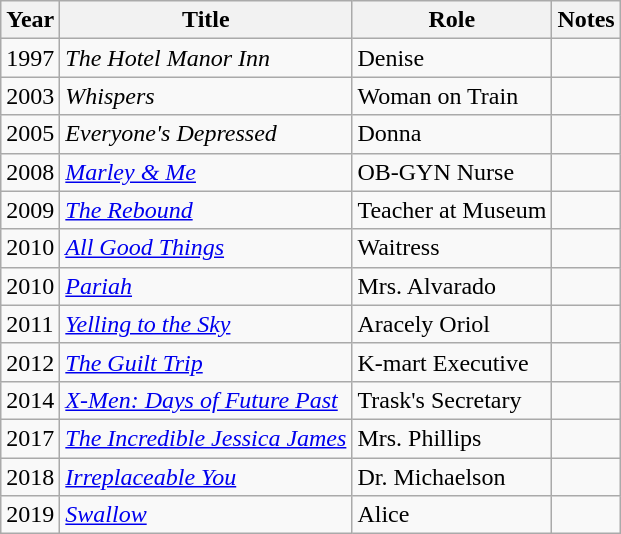<table class="wikitable">
<tr>
<th>Year</th>
<th>Title</th>
<th>Role</th>
<th class="unsortable">Notes</th>
</tr>
<tr>
<td>1997</td>
<td><em>The Hotel Manor Inn</em></td>
<td>Denise</td>
<td></td>
</tr>
<tr>
<td>2003</td>
<td><em>Whispers</em></td>
<td>Woman on Train</td>
<td></td>
</tr>
<tr>
<td>2005</td>
<td><em>Everyone's Depressed</em></td>
<td>Donna</td>
<td></td>
</tr>
<tr>
<td>2008</td>
<td><em><a href='#'>Marley & Me</a></em></td>
<td>OB-GYN Nurse</td>
<td></td>
</tr>
<tr>
<td>2009</td>
<td><em><a href='#'>The Rebound</a></em></td>
<td>Teacher at Museum</td>
<td></td>
</tr>
<tr>
<td>2010</td>
<td><em><a href='#'>All Good Things</a></em></td>
<td>Waitress</td>
<td></td>
</tr>
<tr>
<td>2010</td>
<td><em><a href='#'>Pariah</a></em></td>
<td>Mrs. Alvarado</td>
<td></td>
</tr>
<tr>
<td>2011</td>
<td><em><a href='#'>Yelling to the Sky</a></em></td>
<td>Aracely Oriol</td>
<td></td>
</tr>
<tr>
<td>2012</td>
<td><em><a href='#'>The Guilt Trip</a></em></td>
<td>K-mart Executive</td>
<td></td>
</tr>
<tr>
<td>2014</td>
<td><em><a href='#'>X-Men: Days of Future Past</a></em></td>
<td>Trask's Secretary</td>
<td></td>
</tr>
<tr>
<td>2017</td>
<td><em><a href='#'>The Incredible Jessica James</a></em></td>
<td>Mrs. Phillips</td>
<td></td>
</tr>
<tr>
<td>2018</td>
<td><em><a href='#'>Irreplaceable You</a></em></td>
<td>Dr. Michaelson</td>
<td></td>
</tr>
<tr>
<td>2019</td>
<td><em><a href='#'>Swallow</a></em></td>
<td>Alice</td>
<td></td>
</tr>
</table>
